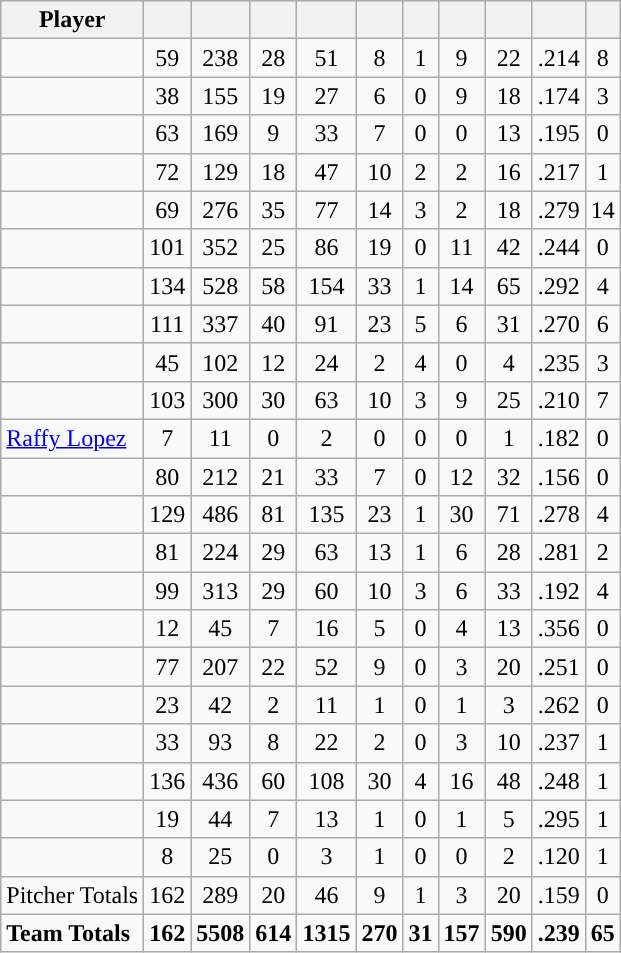<table class="wikitable sortable" style="text-align:center;">
<tr>
<th>Player</th>
<th></th>
<th></th>
<th></th>
<th></th>
<th></th>
<th></th>
<th></th>
<th></th>
<th></th>
<th></th>
</tr>
<tr>
<td align=left></td>
<td>59</td>
<td>238</td>
<td>28</td>
<td>51</td>
<td>8</td>
<td>1</td>
<td>9</td>
<td>22</td>
<td>.214</td>
<td>8</td>
</tr>
<tr>
<td align=left></td>
<td>38</td>
<td>155</td>
<td>19</td>
<td>27</td>
<td>6</td>
<td>0</td>
<td>9</td>
<td>18</td>
<td>.174</td>
<td>3</td>
</tr>
<tr>
<td align=left></td>
<td>63</td>
<td>169</td>
<td>9</td>
<td>33</td>
<td>7</td>
<td>0</td>
<td>0</td>
<td>13</td>
<td>.195</td>
<td>0</td>
</tr>
<tr>
<td align=left></td>
<td>72</td>
<td>129</td>
<td>18</td>
<td>47</td>
<td>10</td>
<td>2</td>
<td>2</td>
<td>16</td>
<td>.217</td>
<td>1</td>
</tr>
<tr>
<td align=left></td>
<td>69</td>
<td>276</td>
<td>35</td>
<td>77</td>
<td>14</td>
<td>3</td>
<td>2</td>
<td>18</td>
<td>.279</td>
<td>14</td>
</tr>
<tr>
<td align=left></td>
<td>101</td>
<td>352</td>
<td>25</td>
<td>86</td>
<td>19</td>
<td>0</td>
<td>11</td>
<td>42</td>
<td>.244</td>
<td>0</td>
</tr>
<tr>
<td align=left></td>
<td>134</td>
<td>528</td>
<td>58</td>
<td>154</td>
<td>33</td>
<td>1</td>
<td>14</td>
<td>65</td>
<td>.292</td>
<td>4</td>
</tr>
<tr>
<td align=left></td>
<td>111</td>
<td>337</td>
<td>40</td>
<td>91</td>
<td>23</td>
<td>5</td>
<td>6</td>
<td>31</td>
<td>.270</td>
<td>6</td>
</tr>
<tr>
<td align=left></td>
<td>45</td>
<td>102</td>
<td>12</td>
<td>24</td>
<td>2</td>
<td>4</td>
<td>0</td>
<td>4</td>
<td>.235</td>
<td>3</td>
</tr>
<tr>
<td align=left></td>
<td>103</td>
<td>300</td>
<td>30</td>
<td>63</td>
<td>10</td>
<td>3</td>
<td>9</td>
<td>25</td>
<td>.210</td>
<td>7</td>
</tr>
<tr>
<td align=left><a href='#'>Raffy Lopez</a></td>
<td>7</td>
<td>11</td>
<td>0</td>
<td>2</td>
<td>0</td>
<td>0</td>
<td>0</td>
<td>1</td>
<td>.182</td>
<td>0</td>
</tr>
<tr>
<td align=left></td>
<td>80</td>
<td>212</td>
<td>21</td>
<td>33</td>
<td>7</td>
<td>0</td>
<td>12</td>
<td>32</td>
<td>.156</td>
<td>0</td>
</tr>
<tr>
<td align=left></td>
<td>129</td>
<td>486</td>
<td>81</td>
<td>135</td>
<td>23</td>
<td>1</td>
<td>30</td>
<td>71</td>
<td>.278</td>
<td>4</td>
</tr>
<tr>
<td align=left></td>
<td>81</td>
<td>224</td>
<td>29</td>
<td>63</td>
<td>13</td>
<td>1</td>
<td>6</td>
<td>28</td>
<td>.281</td>
<td>2</td>
</tr>
<tr>
<td align=left></td>
<td>99</td>
<td>313</td>
<td>29</td>
<td>60</td>
<td>10</td>
<td>3</td>
<td>6</td>
<td>33</td>
<td>.192</td>
<td>4</td>
</tr>
<tr>
<td align=left></td>
<td>12</td>
<td>45</td>
<td>7</td>
<td>16</td>
<td>5</td>
<td>0</td>
<td>4</td>
<td>13</td>
<td>.356</td>
<td>0</td>
</tr>
<tr>
<td align=left></td>
<td>77</td>
<td>207</td>
<td>22</td>
<td>52</td>
<td>9</td>
<td>0</td>
<td>3</td>
<td>20</td>
<td>.251</td>
<td>0</td>
</tr>
<tr>
<td align=left></td>
<td>23</td>
<td>42</td>
<td>2</td>
<td>11</td>
<td>1</td>
<td>0</td>
<td>1</td>
<td>3</td>
<td>.262</td>
<td>0</td>
</tr>
<tr>
<td align=left></td>
<td>33</td>
<td>93</td>
<td>8</td>
<td>22</td>
<td>2</td>
<td>0</td>
<td>3</td>
<td>10</td>
<td>.237</td>
<td>1</td>
</tr>
<tr>
<td align=left></td>
<td>136</td>
<td>436</td>
<td>60</td>
<td>108</td>
<td>30</td>
<td>4</td>
<td>16</td>
<td>48</td>
<td>.248</td>
<td>1</td>
</tr>
<tr>
<td align=left></td>
<td>19</td>
<td>44</td>
<td>7</td>
<td>13</td>
<td>1</td>
<td>0</td>
<td>1</td>
<td>5</td>
<td>.295</td>
<td>1</td>
</tr>
<tr>
<td align=left></td>
<td>8</td>
<td>25</td>
<td>0</td>
<td>3</td>
<td>1</td>
<td>0</td>
<td>0</td>
<td>2</td>
<td>.120</td>
<td>1</td>
</tr>
<tr>
<td align=left>Pitcher Totals</td>
<td>162</td>
<td>289</td>
<td>20</td>
<td>46</td>
<td>9</td>
<td>1</td>
<td>3</td>
<td>20</td>
<td>.159</td>
<td>0</td>
</tr>
<tr>
<td align=left><strong>Team Totals</strong></td>
<td><strong>162</strong></td>
<td><strong>5508</strong></td>
<td><strong>614</strong></td>
<td><strong>1315</strong></td>
<td><strong>270</strong></td>
<td><strong>31</strong></td>
<td><strong>157</strong></td>
<td><strong>590</strong></td>
<td><strong>.239</strong></td>
<td><strong>65</strong></td>
</tr>
</table>
